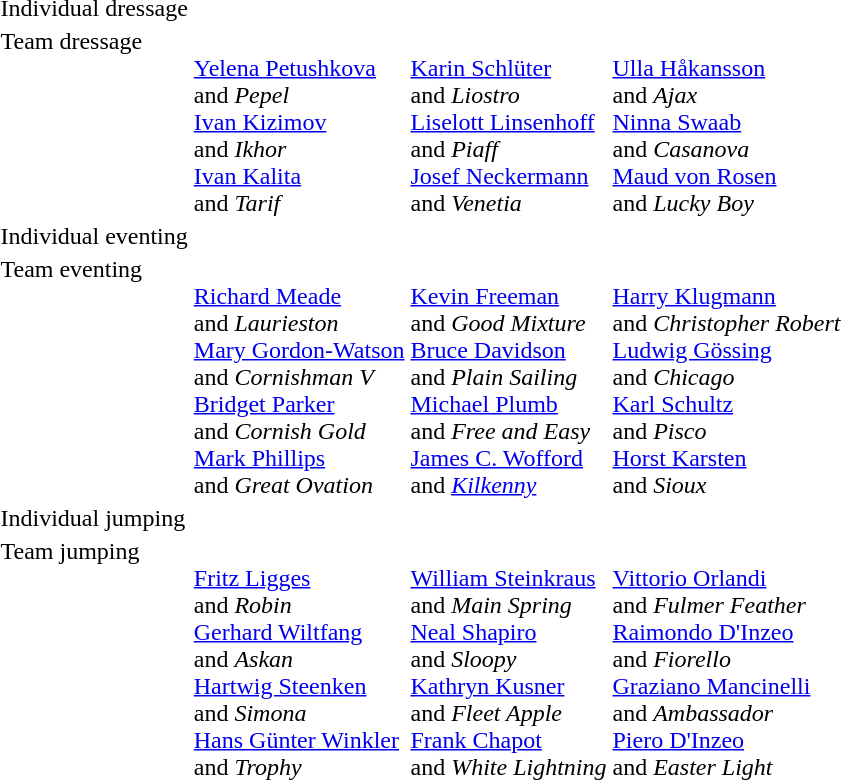<table>
<tr valign="top">
<td>Individual dressage<br></td>
<td></td>
<td></td>
<td></td>
</tr>
<tr valign="top">
<td>Team dressage<br></td>
<td><br><a href='#'>Yelena Petushkova</a> <br> and <em>Pepel</em> <br> <a href='#'>Ivan Kizimov</a> <br> and <em>Ikhor</em> <br> <a href='#'>Ivan Kalita</a> <br> and <em>Tarif</em></td>
<td> <br><a href='#'>Karin Schlüter</a> <br> and <em>Liostro</em> <br> <a href='#'>Liselott Linsenhoff</a> <br> and <em>Piaff</em> <br><a href='#'>Josef Neckermann</a> <br> and <em>Venetia</em></td>
<td><br><a href='#'>Ulla Håkansson</a> <br> and <em>Ajax</em> <br> <a href='#'>Ninna Swaab</a> <br> and <em>Casanova</em> <br> <a href='#'>Maud von Rosen</a> <br> and <em>Lucky Boy</em></td>
</tr>
<tr valign="top">
<td>Individual eventing<br></td>
<td></td>
<td></td>
<td></td>
</tr>
<tr valign="top">
<td>Team eventing<br></td>
<td><br><a href='#'>Richard Meade</a> <br> and <em>Laurieston</em> <br> <a href='#'>Mary Gordon-Watson</a> <br> and <em>Cornishman V</em> <br> <a href='#'>Bridget Parker</a> <br> and <em>Cornish Gold</em> <br> <a href='#'>Mark Phillips</a> <br> and <em>Great Ovation</em></td>
<td><br><a href='#'>Kevin Freeman</a> <br> and <em>Good Mixture</em> <br> <a href='#'>Bruce Davidson</a> <br> and <em>Plain Sailing</em> <br> <a href='#'>Michael Plumb</a> <br> and <em>Free and Easy</em> <br> <a href='#'>James C. Wofford</a> <br> and <em><a href='#'>Kilkenny</a></em></td>
<td><br><a href='#'>Harry Klugmann</a> <br> and <em>Christopher Robert</em> <br> <a href='#'>Ludwig Gössing</a> <br> and <em>Chicago</em> <br> <a href='#'>Karl Schultz</a> <br> and <em>Pisco</em> <br> <a href='#'>Horst Karsten</a> <br> and <em>Sioux</em></td>
</tr>
<tr valign="top">
<td>Individual jumping<br></td>
<td></td>
<td></td>
<td></td>
</tr>
<tr valign="top">
<td>Team jumping<br></td>
<td><br><a href='#'>Fritz Ligges</a> <br> and <em>Robin</em> <br><a href='#'>Gerhard Wiltfang</a> <br> and <em>Askan</em> <br> <a href='#'>Hartwig Steenken</a> <br> and <em>Simona</em> <br> <a href='#'>Hans Günter Winkler</a> <br> and <em>Trophy</em></td>
<td><br><a href='#'>William Steinkraus</a> <br> and <em>Main Spring</em> <br> <a href='#'>Neal Shapiro</a> <br> and <em>Sloopy</em> <br> <a href='#'>Kathryn Kusner</a> <br> and <em>Fleet Apple</em> <br> <a href='#'>Frank Chapot</a> <br> and <em>White Lightning</em></td>
<td><br><a href='#'>Vittorio Orlandi</a> <br> and <em>Fulmer Feather</em> <br> <a href='#'>Raimondo D'Inzeo</a> <br> and <em>Fiorello</em> <br> <a href='#'>Graziano Mancinelli</a> <br> and <em>Ambassador</em> <br> <a href='#'>Piero D'Inzeo</a> <br> and <em>Easter Light</em></td>
</tr>
</table>
